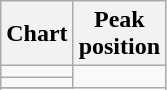<table class="wikitable">
<tr>
<th>Chart</th>
<th>Peak<br> position<br></th>
</tr>
<tr>
<td></td>
</tr>
<tr>
<td></td>
</tr>
<tr>
</tr>
<tr>
</tr>
</table>
